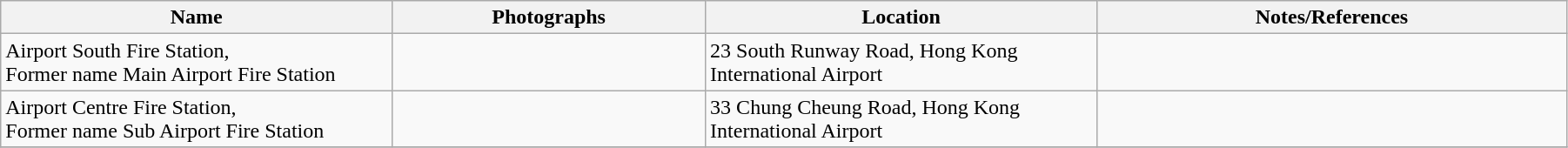<table class="wikitable sortable" style="width:95%">
<tr>
<th width="25%">Name</th>
<th width="20%">Photographs</th>
<th width="25%">Location</th>
<th width="30%">Notes/References</th>
</tr>
<tr>
<td>Airport South Fire Station, <br>Former name Main Airport Fire Station</td>
<td></td>
<td>23 South Runway Road, Hong Kong International Airport</td>
<td></td>
</tr>
<tr>
<td>Airport Centre Fire Station, <br>Former name Sub Airport Fire Station</td>
<td></td>
<td>33 Chung Cheung Road, Hong Kong International Airport</td>
<td></td>
</tr>
<tr>
</tr>
</table>
